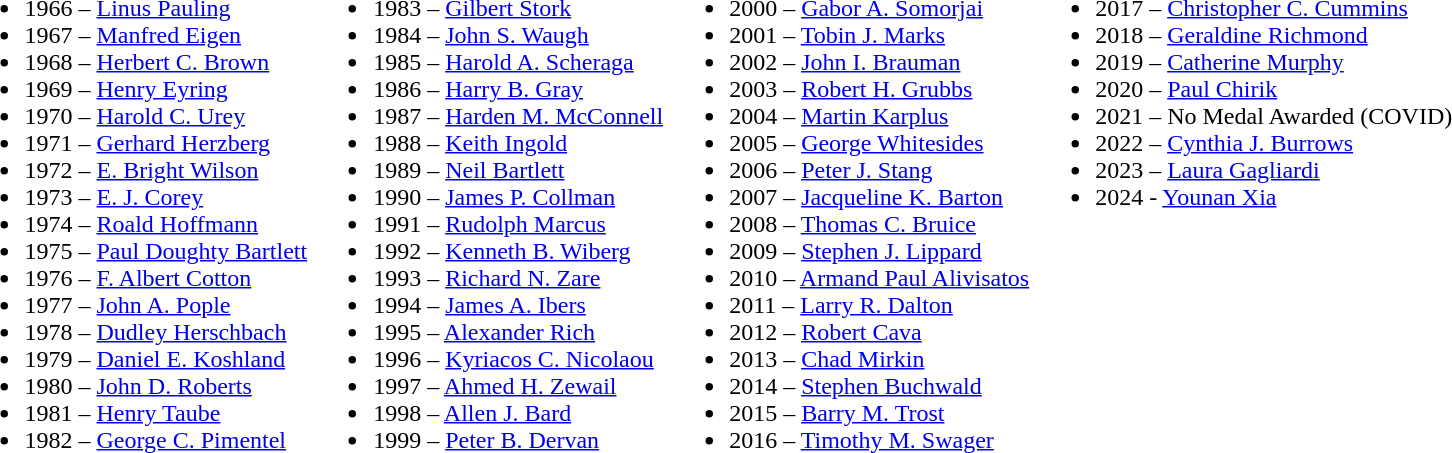<table>
<tr valign=top>
<td><br><ul><li>1966 – <a href='#'>Linus Pauling</a></li><li>1967 – <a href='#'>Manfred Eigen</a></li><li>1968 – <a href='#'>Herbert C. Brown</a></li><li>1969 – <a href='#'>Henry Eyring</a></li><li>1970 – <a href='#'>Harold C. Urey</a></li><li>1971 – <a href='#'>Gerhard Herzberg</a></li><li>1972 – <a href='#'>E. Bright Wilson</a></li><li>1973 – <a href='#'>E. J. Corey</a></li><li>1974 – <a href='#'>Roald Hoffmann</a></li><li>1975 – <a href='#'>Paul Doughty Bartlett</a></li><li>1976 – <a href='#'>F. Albert Cotton</a></li><li>1977 – <a href='#'>John A. Pople</a></li><li>1978 – <a href='#'>Dudley Herschbach</a></li><li>1979 – <a href='#'>Daniel E. Koshland</a></li><li>1980 – <a href='#'>John D. Roberts</a></li><li>1981 – <a href='#'>Henry Taube</a></li><li>1982 – <a href='#'>George C. Pimentel</a></li></ul></td>
<td><br><ul><li>1983 – <a href='#'>Gilbert Stork</a></li><li>1984 – <a href='#'>John S. Waugh</a></li><li>1985 – <a href='#'>Harold A. Scheraga</a></li><li>1986 – <a href='#'>Harry B. Gray</a></li><li>1987 – <a href='#'>Harden M. McConnell</a></li><li>1988 – <a href='#'>Keith Ingold</a></li><li>1989 – <a href='#'>Neil Bartlett</a></li><li>1990 – <a href='#'>James P. Collman</a></li><li>1991 – <a href='#'>Rudolph Marcus</a></li><li>1992 – <a href='#'>Kenneth B. Wiberg</a></li><li>1993 – <a href='#'>Richard N. Zare</a></li><li>1994 – <a href='#'>James A. Ibers</a></li><li>1995 – <a href='#'>Alexander Rich</a></li><li>1996 – <a href='#'>Kyriacos C. Nicolaou</a></li><li>1997 – <a href='#'>Ahmed H. Zewail</a></li><li>1998 – <a href='#'>Allen J. Bard</a></li><li>1999 – <a href='#'>Peter B. Dervan</a></li></ul></td>
<td><br><ul><li>2000 – <a href='#'>Gabor A. Somorjai</a></li><li>2001 – <a href='#'>Tobin J. Marks</a></li><li>2002 – <a href='#'>John I. Brauman</a></li><li>2003 – <a href='#'>Robert H. Grubbs</a></li><li>2004 – <a href='#'>Martin Karplus</a></li><li>2005 – <a href='#'>George Whitesides</a></li><li>2006 – <a href='#'>Peter J. Stang</a></li><li>2007 – <a href='#'>Jacqueline K. Barton</a></li><li>2008 – <a href='#'>Thomas C. Bruice</a></li><li>2009 – <a href='#'>Stephen J. Lippard</a></li><li>2010 – <a href='#'>Armand Paul Alivisatos</a></li><li>2011 – <a href='#'>Larry R. Dalton</a></li><li>2012 – <a href='#'>Robert Cava</a></li><li>2013 – <a href='#'>Chad Mirkin</a></li><li>2014 – <a href='#'>Stephen Buchwald</a></li><li>2015 – <a href='#'>Barry M. Trost</a></li><li>2016 – <a href='#'>Timothy M. Swager</a></li></ul></td>
<td><br><ul><li>2017 – <a href='#'>Christopher C. Cummins</a></li><li>2018 – <a href='#'>Geraldine Richmond</a></li><li>2019 – <a href='#'>Catherine Murphy</a></li><li>2020 – <a href='#'>Paul Chirik</a></li><li>2021 – No Medal Awarded (COVID)</li><li>2022 – <a href='#'>Cynthia J. Burrows</a></li><li>2023 – <a href='#'>Laura Gagliardi</a></li><li>2024 - <a href='#'>Younan Xia</a></li></ul></td>
</tr>
</table>
